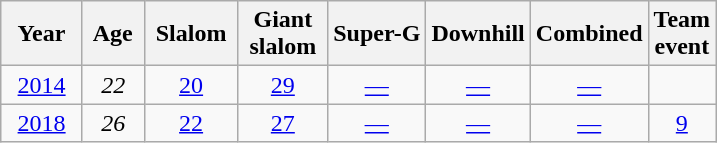<table class=wikitable style="text-align:center">
<tr>
<th>  Year  </th>
<th> Age </th>
<th> Slalom </th>
<th> Giant <br> slalom </th>
<th>Super-G</th>
<th>Downhill</th>
<th>Combined</th>
<th>Team<br>event</th>
</tr>
<tr>
<td><a href='#'>2014</a></td>
<td><em>22</em></td>
<td><a href='#'>20</a></td>
<td><a href='#'>29</a></td>
<td><a href='#'>—</a></td>
<td><a href='#'>—</a></td>
<td><a href='#'>—</a></td>
<td></td>
</tr>
<tr>
<td><a href='#'>2018</a></td>
<td><em>26</em></td>
<td><a href='#'>22</a></td>
<td><a href='#'>27</a></td>
<td><a href='#'>—</a></td>
<td><a href='#'>—</a></td>
<td><a href='#'>—</a></td>
<td><a href='#'>9</a></td>
</tr>
</table>
